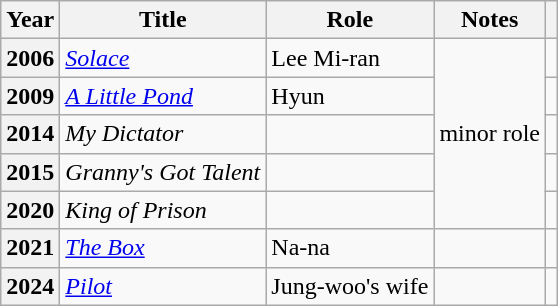<table class="wikitable plainrowheaders sortable">
<tr>
<th scope="col">Year</th>
<th scope="col">Title</th>
<th scope="col">Role</th>
<th scope="col" class="unsortable">Notes</th>
<th scope="col" class="unsortable"></th>
</tr>
<tr>
<th scope="row">2006</th>
<td><em><a href='#'>Solace</a></em></td>
<td>Lee Mi-ran</td>
<td rowspan="5">minor role</td>
<td style="text-align:center"></td>
</tr>
<tr>
<th scope="row">2009</th>
<td><em><a href='#'>A Little Pond</a></em></td>
<td>Hyun</td>
<td style="text-align:center"></td>
</tr>
<tr>
<th scope="row">2014</th>
<td><em>My Dictator</em></td>
<td></td>
<td style="text-align:center"></td>
</tr>
<tr>
<th scope="row">2015</th>
<td><em>Granny's Got Talent</em></td>
<td></td>
<td style="text-align:center"></td>
</tr>
<tr>
<th scope="row">2020</th>
<td><em>King of Prison</em></td>
<td></td>
<td style="text-align:center"></td>
</tr>
<tr>
<th scope="row">2021</th>
<td><em><a href='#'>The Box</a></em></td>
<td>Na-na</td>
<td></td>
<td style="text-align:center"></td>
</tr>
<tr>
<th scope="row">2024</th>
<td><em><a href='#'>Pilot</a></em></td>
<td>Jung-woo's wife</td>
<td></td>
<td style="text-align:center"></td>
</tr>
</table>
